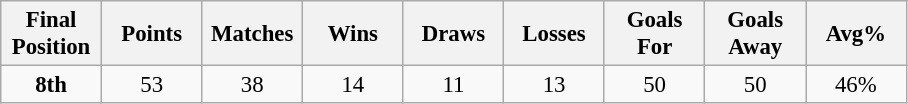<table class="wikitable" style="font-size: 95%; text-align: center;">
<tr>
<th width=60>Final Position</th>
<th width=60>Points</th>
<th width=60>Matches</th>
<th width=60>Wins</th>
<th width=60>Draws</th>
<th width=60>Losses</th>
<th width=60>Goals For</th>
<th width=60>Goals Away</th>
<th width=60>Avg%</th>
</tr>
<tr>
<td><strong>8th</strong></td>
<td>53</td>
<td>38</td>
<td>14</td>
<td>11</td>
<td>13</td>
<td>50</td>
<td>50</td>
<td>46%</td>
</tr>
</table>
